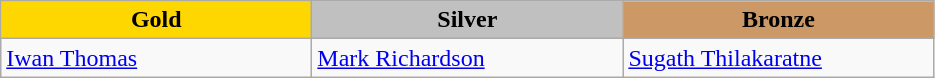<table class="wikitable" style="text-align:left">
<tr align="center">
<td width=200 bgcolor=gold><strong>Gold</strong></td>
<td width=200 bgcolor=silver><strong>Silver</strong></td>
<td width=200 bgcolor=CC9966><strong>Bronze</strong></td>
</tr>
<tr>
<td><a href='#'>Iwan Thomas</a><br><em></em></td>
<td><a href='#'>Mark Richardson</a><br><em></em></td>
<td><a href='#'>Sugath Thilakaratne</a><br><em></em></td>
</tr>
</table>
